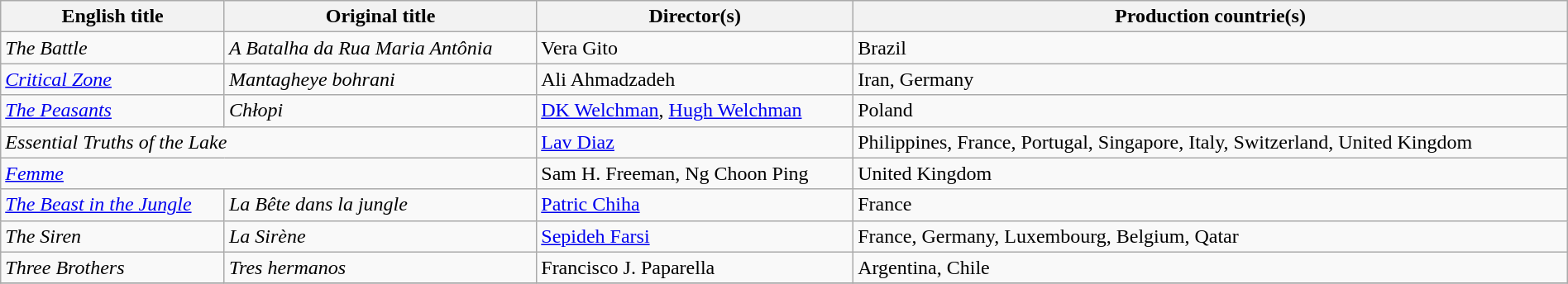<table class="sortable wikitable" style="width:100%; margin-bottom:4px" cellpadding="5">
<tr>
<th scope="col">English title</th>
<th scope="col">Original title</th>
<th scope="col">Director(s)</th>
<th scope="col">Production countrie(s)</th>
</tr>
<tr>
<td><em>The Battle</em></td>
<td><em>A Batalha da Rua Maria Antônia</em></td>
<td>Vera Gito</td>
<td>Brazil</td>
</tr>
<tr>
<td><em><a href='#'>Critical Zone</a></em></td>
<td><em>Mantagheye bohrani</em></td>
<td>Ali Ahmadzadeh</td>
<td>Iran, Germany</td>
</tr>
<tr>
<td><em><a href='#'>The Peasants</a></em></td>
<td><em>Chłopi</em></td>
<td><a href='#'>DK Welchman</a>, <a href='#'>Hugh Welchman</a></td>
<td>Poland</td>
</tr>
<tr>
<td colspan="2"><em>Essential Truths of the Lake</em></td>
<td><a href='#'>Lav Diaz</a></td>
<td>Philippines, France, Portugal, Singapore, Italy, Switzerland, United Kingdom</td>
</tr>
<tr>
<td colspan="2"><em><a href='#'>Femme</a></em></td>
<td>Sam H. Freeman, Ng Choon Ping</td>
<td>United Kingdom</td>
</tr>
<tr>
<td><em><a href='#'>The Beast in the Jungle</a></em></td>
<td><em>La Bête dans la jungle</em></td>
<td><a href='#'>Patric Chiha</a></td>
<td>France</td>
</tr>
<tr>
<td><em>The Siren</em></td>
<td><em>La Sirène</em></td>
<td><a href='#'>Sepideh Farsi</a></td>
<td>France, Germany, Luxembourg, Belgium, Qatar</td>
</tr>
<tr>
<td><em>Three Brothers</em></td>
<td><em>Tres hermanos</em></td>
<td>Francisco J. Paparella</td>
<td>Argentina, Chile</td>
</tr>
<tr>
</tr>
</table>
